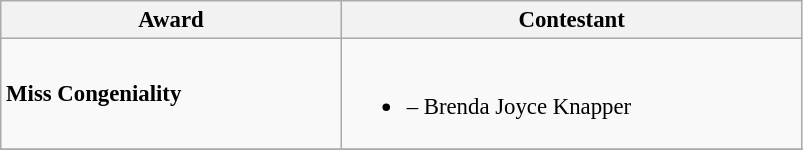<table class="wikitable sortable" style="font-size:95%;">
<tr>
<th width="220">Award</th>
<th width="300">Contestant</th>
</tr>
<tr>
<td><strong>Miss Congeniality</strong></td>
<td><br><ul><li><strong></strong> – Brenda Joyce Knapper</li></ul></td>
</tr>
<tr>
</tr>
</table>
